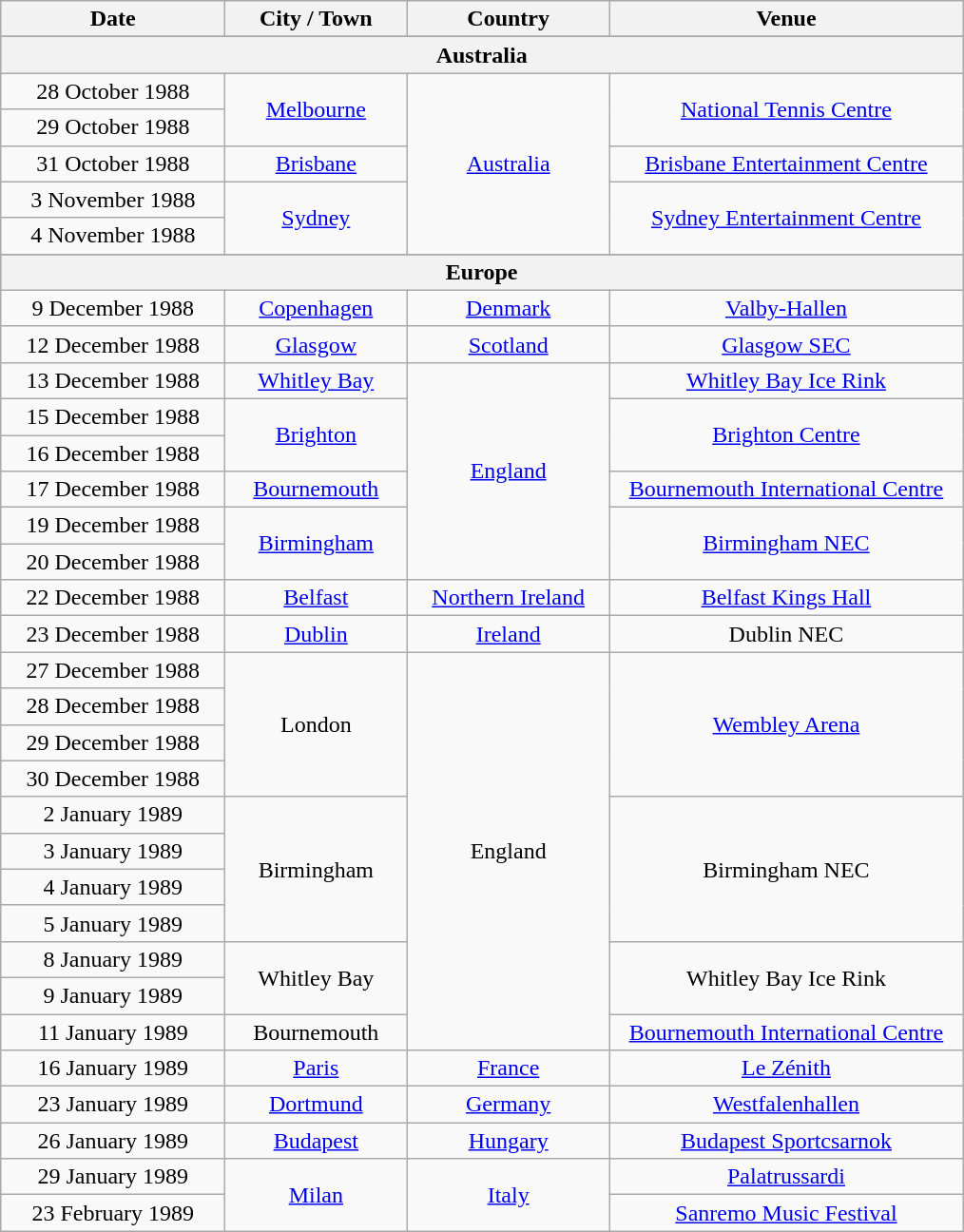<table class="wikitable" style="text-align:center;">
<tr>
<th width="150">Date</th>
<th width="120">City / Town</th>
<th width="135">Country</th>
<th width="240">Venue</th>
</tr>
<tr>
</tr>
<tr style="background:#ddd;">
<th colspan="4">Australia</th>
</tr>
<tr>
<td>28 October 1988</td>
<td rowspan="2"><a href='#'>Melbourne</a></td>
<td rowspan="5"><a href='#'>Australia</a></td>
<td rowspan="2"><a href='#'>National Tennis Centre</a></td>
</tr>
<tr>
<td>29 October 1988</td>
</tr>
<tr>
<td>31 October 1988</td>
<td rowspan="1"><a href='#'>Brisbane</a></td>
<td rowspan="1"><a href='#'>Brisbane Entertainment Centre</a></td>
</tr>
<tr>
<td>3 November 1988</td>
<td rowspan="2"><a href='#'>Sydney</a></td>
<td rowspan="2"><a href='#'>Sydney Entertainment Centre</a></td>
</tr>
<tr>
<td>4 November 1988</td>
</tr>
<tr>
</tr>
<tr style="background:#ddd;">
<th colspan="4">Europe</th>
</tr>
<tr>
<td>9 December 1988</td>
<td rowspan="1"><a href='#'>Copenhagen</a></td>
<td rowspan="1"><a href='#'>Denmark</a></td>
<td rowspan="1"><a href='#'>Valby-Hallen</a></td>
</tr>
<tr>
<td>12 December 1988</td>
<td rowspan="1"><a href='#'>Glasgow</a></td>
<td rowspan="1"><a href='#'>Scotland</a></td>
<td rowspan="1"><a href='#'>Glasgow SEC</a></td>
</tr>
<tr>
<td>13 December 1988</td>
<td rowspan="1"><a href='#'>Whitley Bay</a></td>
<td rowspan="6"><a href='#'>England</a></td>
<td rowspan="1"><a href='#'>Whitley Bay Ice Rink</a></td>
</tr>
<tr>
<td>15 December 1988</td>
<td rowspan="2"><a href='#'>Brighton</a></td>
<td rowspan="2"><a href='#'>Brighton Centre</a></td>
</tr>
<tr>
<td>16 December 1988</td>
</tr>
<tr>
<td>17 December 1988</td>
<td rowspan="1"><a href='#'>Bournemouth</a></td>
<td rowspan="1"><a href='#'>Bournemouth International Centre</a></td>
</tr>
<tr>
<td>19 December 1988</td>
<td rowspan="2"><a href='#'>Birmingham</a></td>
<td rowspan="2"><a href='#'>Birmingham NEC</a></td>
</tr>
<tr>
<td>20 December 1988</td>
</tr>
<tr>
<td>22 December 1988</td>
<td rowspan="1"><a href='#'>Belfast</a></td>
<td rowspan="1"><a href='#'>Northern Ireland</a></td>
<td rowspan="1"><a href='#'>Belfast Kings Hall</a></td>
</tr>
<tr>
<td>23 December 1988</td>
<td rowspan="1"><a href='#'>Dublin</a></td>
<td rowspan="1"><a href='#'>Ireland</a></td>
<td rowspan="1">Dublin NEC</td>
</tr>
<tr>
<td>27 December 1988</td>
<td rowspan="4">London</td>
<td rowspan="11">England</td>
<td rowspan="4"><a href='#'>Wembley Arena</a></td>
</tr>
<tr>
<td>28 December 1988</td>
</tr>
<tr>
<td>29 December 1988</td>
</tr>
<tr>
<td>30 December 1988</td>
</tr>
<tr>
<td>2 January 1989</td>
<td rowspan="4">Birmingham</td>
<td rowspan="4">Birmingham NEC</td>
</tr>
<tr>
<td>3 January 1989</td>
</tr>
<tr>
<td>4 January 1989</td>
</tr>
<tr>
<td>5 January 1989</td>
</tr>
<tr>
<td>8 January 1989</td>
<td rowspan="2">Whitley Bay</td>
<td rowspan="2">Whitley Bay Ice Rink</td>
</tr>
<tr>
<td>9 January 1989</td>
</tr>
<tr>
<td>11 January 1989</td>
<td rowspan="1">Bournemouth</td>
<td rowspan="1"><a href='#'>Bournemouth International Centre</a></td>
</tr>
<tr>
<td>16 January 1989</td>
<td rowspan="1"><a href='#'>Paris</a></td>
<td rowspan="1"><a href='#'>France</a></td>
<td rowspan="1"><a href='#'>Le Zénith</a></td>
</tr>
<tr>
<td>23 January 1989</td>
<td rowspan="1"><a href='#'>Dortmund</a></td>
<td rowspan="1"><a href='#'>Germany</a></td>
<td rowspan="1"><a href='#'>Westfalenhallen</a></td>
</tr>
<tr>
<td>26 January 1989</td>
<td rowspan="1"><a href='#'>Budapest</a></td>
<td rowspan="1"><a href='#'>Hungary</a></td>
<td rowspan="1"><a href='#'>Budapest Sportcsarnok</a></td>
</tr>
<tr>
<td>29 January 1989</td>
<td rowspan="2"><a href='#'>Milan</a></td>
<td rowspan="2"><a href='#'>Italy</a></td>
<td rowspan="1"><a href='#'>Palatrussardi</a></td>
</tr>
<tr>
<td>23 February 1989</td>
<td rowspan="1"><a href='#'>Sanremo Music Festival</a></td>
</tr>
</table>
